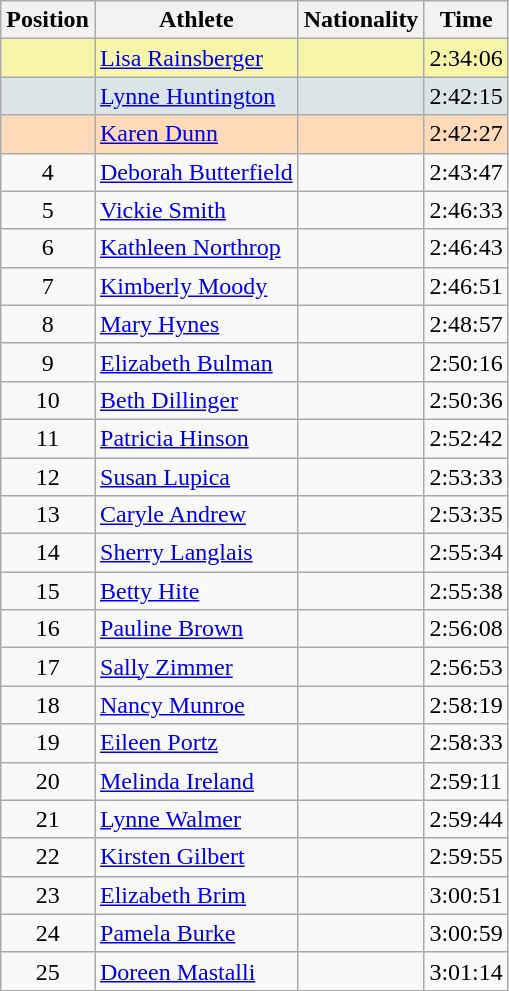<table class="wikitable sortable">
<tr>
<th>Position</th>
<th>Athlete</th>
<th>Nationality</th>
<th>Time</th>
</tr>
<tr bgcolor=#F7F6A8>
<td align=center></td>
<td><a href='#'>Lisa Rainsberger</a></td>
<td></td>
<td>2:34:06</td>
</tr>
<tr bgcolor=#DCE5E5>
<td align=center></td>
<td><a href='#'>Lynne Huntington</a></td>
<td></td>
<td>2:42:15</td>
</tr>
<tr bgcolor=#FFDAB9>
<td align=center></td>
<td><a href='#'>Karen Dunn</a></td>
<td></td>
<td>2:42:27</td>
</tr>
<tr>
<td align=center>4</td>
<td><a href='#'>Deborah Butterfield</a></td>
<td></td>
<td>2:43:47</td>
</tr>
<tr>
<td align=center>5</td>
<td><a href='#'>Vickie Smith</a></td>
<td></td>
<td>2:46:33</td>
</tr>
<tr>
<td align=center>6</td>
<td><a href='#'>Kathleen Northrop</a></td>
<td></td>
<td>2:46:43</td>
</tr>
<tr>
<td align=center>7</td>
<td><a href='#'>Kimberly Moody</a></td>
<td></td>
<td>2:46:51</td>
</tr>
<tr>
<td align=center>8</td>
<td><a href='#'>Mary Hynes</a></td>
<td></td>
<td>2:48:57</td>
</tr>
<tr>
<td align=center>9</td>
<td><a href='#'>Elizabeth Bulman</a></td>
<td></td>
<td>2:50:16</td>
</tr>
<tr>
<td align=center>10</td>
<td><a href='#'>Beth Dillinger</a></td>
<td></td>
<td>2:50:36</td>
</tr>
<tr>
<td align=center>11</td>
<td><a href='#'>Patricia Hinson</a></td>
<td></td>
<td>2:52:42</td>
</tr>
<tr>
<td align=center>12</td>
<td><a href='#'>Susan Lupica</a></td>
<td></td>
<td>2:53:33</td>
</tr>
<tr>
<td align=center>13</td>
<td><a href='#'>Caryle Andrew</a></td>
<td></td>
<td>2:53:35</td>
</tr>
<tr>
<td align=center>14</td>
<td><a href='#'>Sherry Langlais</a></td>
<td></td>
<td>2:55:34</td>
</tr>
<tr>
<td align=center>15</td>
<td><a href='#'>Betty Hite</a></td>
<td></td>
<td>2:55:38</td>
</tr>
<tr>
<td align=center>16</td>
<td><a href='#'>Pauline Brown</a></td>
<td></td>
<td>2:56:08</td>
</tr>
<tr>
<td align=center>17</td>
<td><a href='#'>Sally Zimmer</a></td>
<td></td>
<td>2:56:53</td>
</tr>
<tr>
<td align=center>18</td>
<td><a href='#'>Nancy Munroe</a></td>
<td></td>
<td>2:58:19</td>
</tr>
<tr>
<td align=center>19</td>
<td><a href='#'>Eileen Portz</a></td>
<td></td>
<td>2:58:33</td>
</tr>
<tr>
<td align=center>20</td>
<td><a href='#'>Melinda Ireland</a></td>
<td></td>
<td>2:59:11</td>
</tr>
<tr>
<td align=center>21</td>
<td><a href='#'>Lynne Walmer</a></td>
<td></td>
<td>2:59:44</td>
</tr>
<tr>
<td align=center>22</td>
<td><a href='#'>Kirsten Gilbert</a></td>
<td></td>
<td>2:59:55</td>
</tr>
<tr>
<td align=center>23</td>
<td><a href='#'>Elizabeth Brim</a></td>
<td></td>
<td>3:00:51</td>
</tr>
<tr>
<td align=center>24</td>
<td><a href='#'>Pamela Burke</a></td>
<td></td>
<td>3:00:59</td>
</tr>
<tr>
<td align=center>25</td>
<td><a href='#'>Doreen Mastalli</a></td>
<td></td>
<td>3:01:14</td>
</tr>
</table>
